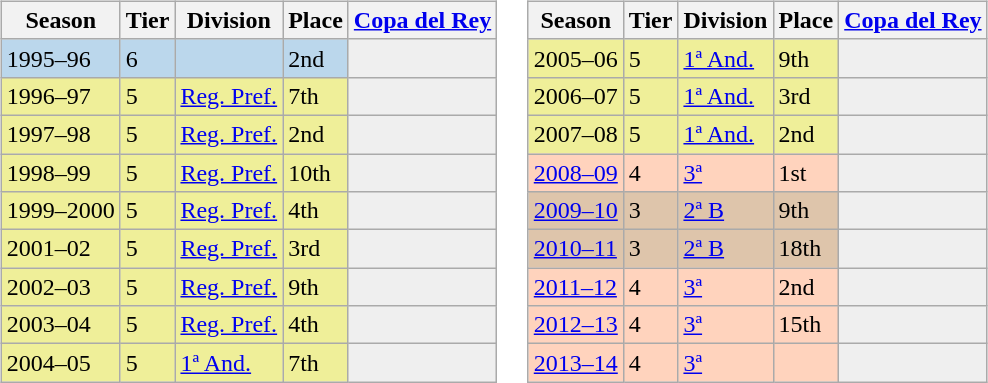<table>
<tr>
<td valign="top" width=0%><br><table class="wikitable">
<tr style="background:#f0f6fa;">
<th>Season</th>
<th>Tier</th>
<th>Division</th>
<th>Place</th>
<th><a href='#'>Copa del Rey</a></th>
</tr>
<tr>
<td style="background:#BBD7EC;">1995–96</td>
<td style="background:#BBD7EC;">6</td>
<td style="background:#BBD7EC;"></td>
<td style="background:#BBD7EC;">2nd</td>
<th style="background:#efefef;"></th>
</tr>
<tr>
<td style="background:#EFEF99;">1996–97</td>
<td style="background:#EFEF99;">5</td>
<td style="background:#EFEF99;"><a href='#'>Reg. Pref.</a></td>
<td style="background:#EFEF99;">7th</td>
<th style="background:#efefef;"></th>
</tr>
<tr>
<td style="background:#EFEF99;">1997–98</td>
<td style="background:#EFEF99;">5</td>
<td style="background:#EFEF99;"><a href='#'>Reg. Pref.</a></td>
<td style="background:#EFEF99;">2nd</td>
<th style="background:#efefef;"></th>
</tr>
<tr>
<td style="background:#EFEF99;">1998–99</td>
<td style="background:#EFEF99;">5</td>
<td style="background:#EFEF99;"><a href='#'>Reg. Pref.</a></td>
<td style="background:#EFEF99;">10th</td>
<th style="background:#efefef;"></th>
</tr>
<tr>
<td style="background:#EFEF99;">1999–2000</td>
<td style="background:#EFEF99;">5</td>
<td style="background:#EFEF99;"><a href='#'>Reg. Pref.</a></td>
<td style="background:#EFEF99;">4th</td>
<th style="background:#efefef;"></th>
</tr>
<tr>
<td style="background:#EFEF99;">2001–02</td>
<td style="background:#EFEF99;">5</td>
<td style="background:#EFEF99;"><a href='#'>Reg. Pref.</a></td>
<td style="background:#EFEF99;">3rd</td>
<th style="background:#efefef;"></th>
</tr>
<tr>
<td style="background:#EFEF99;">2002–03</td>
<td style="background:#EFEF99;">5</td>
<td style="background:#EFEF99;"><a href='#'>Reg. Pref.</a></td>
<td style="background:#EFEF99;">9th</td>
<th style="background:#efefef;"></th>
</tr>
<tr>
<td style="background:#EFEF99;">2003–04</td>
<td style="background:#EFEF99;">5</td>
<td style="background:#EFEF99;"><a href='#'>Reg. Pref.</a></td>
<td style="background:#EFEF99;">4th</td>
<th style="background:#efefef;"></th>
</tr>
<tr>
<td style="background:#EFEF99;">2004–05</td>
<td style="background:#EFEF99;">5</td>
<td style="background:#EFEF99;"><a href='#'>1ª And.</a></td>
<td style="background:#EFEF99;">7th</td>
<th style="background:#efefef;"></th>
</tr>
</table>
</td>
<td valign="top" width=0%><br><table class="wikitable">
<tr style="background:#f0f6fa;">
<th>Season</th>
<th>Tier</th>
<th>Division</th>
<th>Place</th>
<th><a href='#'>Copa del Rey</a></th>
</tr>
<tr>
<td style="background:#EFEF99;">2005–06</td>
<td style="background:#EFEF99;">5</td>
<td style="background:#EFEF99;"><a href='#'>1ª And.</a></td>
<td style="background:#EFEF99;">9th</td>
<th style="background:#efefef;"></th>
</tr>
<tr>
<td style="background:#EFEF99;">2006–07</td>
<td style="background:#EFEF99;">5</td>
<td style="background:#EFEF99;"><a href='#'>1ª And.</a></td>
<td style="background:#EFEF99;">3rd</td>
<th style="background:#efefef;"></th>
</tr>
<tr>
<td style="background:#EFEF99;">2007–08</td>
<td style="background:#EFEF99;">5</td>
<td style="background:#EFEF99;"><a href='#'>1ª And.</a></td>
<td style="background:#EFEF99;">2nd</td>
<th style="background:#efefef;"></th>
</tr>
<tr>
<td style="background:#FFD3BD;"><a href='#'>2008–09</a></td>
<td style="background:#FFD3BD;">4</td>
<td style="background:#FFD3BD;"><a href='#'>3ª</a></td>
<td style="background:#FFD3BD;">1st</td>
<td style="background:#efefef;"></td>
</tr>
<tr>
<td style="background:#DEC5AB;"><a href='#'>2009–10</a></td>
<td style="background:#DEC5AB;">3</td>
<td style="background:#DEC5AB;"><a href='#'>2ª B</a></td>
<td style="background:#DEC5AB;">9th</td>
<th style="background:#efefef;"></th>
</tr>
<tr>
<td style="background:#DEC5AB;"><a href='#'>2010–11</a></td>
<td style="background:#DEC5AB;">3</td>
<td style="background:#DEC5AB;"><a href='#'>2ª B</a></td>
<td style="background:#DEC5AB;">18th</td>
<th style="background:#efefef;"></th>
</tr>
<tr>
<td style="background:#FFD3BD;"><a href='#'>2011–12</a></td>
<td style="background:#FFD3BD;">4</td>
<td style="background:#FFD3BD;"><a href='#'>3ª</a></td>
<td style="background:#FFD3BD;">2nd</td>
<td style="background:#efefef;"></td>
</tr>
<tr>
<td style="background:#FFD3BD;"><a href='#'>2012–13</a></td>
<td style="background:#FFD3BD;">4</td>
<td style="background:#FFD3BD;"><a href='#'>3ª</a></td>
<td style="background:#FFD3BD;">15th</td>
<td style="background:#efefef;"></td>
</tr>
<tr>
<td style="background:#FFD3BD;"><a href='#'>2013–14</a></td>
<td style="background:#FFD3BD;">4</td>
<td style="background:#FFD3BD;"><a href='#'>3ª</a></td>
<td style="background:#FFD3BD;"></td>
<td style="background:#efefef;"></td>
</tr>
</table>
</td>
</tr>
</table>
